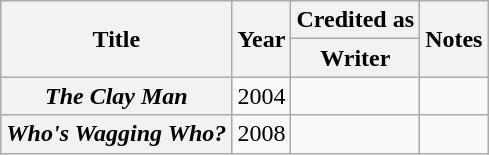<table class="wikitable plainrowheaders sortable">
<tr>
<th rowspan="2" scope="col">Title</th>
<th rowspan="2" scope="col">Year</th>
<th colspan="1" scope="col">Credited as</th>
<th rowspan="2" scope="col" class="unsortable">Notes</th>
</tr>
<tr>
<th>Writer</th>
</tr>
<tr>
<th scope=row><em>The Clay Man</em></th>
<td>2004</td>
<td></td>
<td></td>
</tr>
<tr>
<th scope=row><em>Who's Wagging Who?</em></th>
<td>2008</td>
<td></td>
<td></td>
</tr>
</table>
